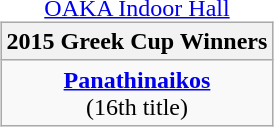<table style="width:100%;">
<tr>
<td style="vertical-align:top; width:33%;"></td>
<td style="width:33%; vertical-align:top; text-align:center;"><br><br>
<a href='#'>OAKA Indoor Hall</a><table class=wikitable style="text-align:center; margin:auto">
<tr>
<th>2015 Greek Cup Winners</th>
</tr>
<tr>
<td><strong><a href='#'>Panathinaikos</a></strong><br>(16th title)</td>
</tr>
</table>
</td>
<td style="width:33%; vertical-align:top; text-align:center;"></td>
</tr>
</table>
